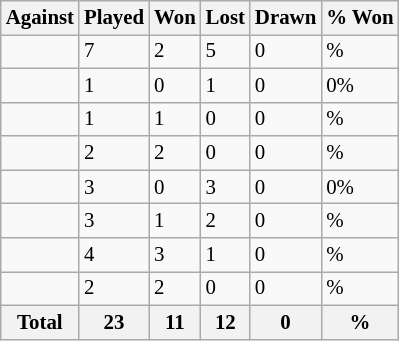<table class="sortable wikitable" style="font-size: 87%;">
<tr>
<th>Against</th>
<th>Played</th>
<th>Won</th>
<th>Lost</th>
<th>Drawn</th>
<th>% Won</th>
</tr>
<tr>
<td align="left"></td>
<td>7</td>
<td>2</td>
<td>5</td>
<td>0</td>
<td>%</td>
</tr>
<tr>
<td align="left"></td>
<td>1</td>
<td>0</td>
<td>1</td>
<td>0</td>
<td>0%</td>
</tr>
<tr>
<td align="left"></td>
<td>1</td>
<td>1</td>
<td>0</td>
<td>0</td>
<td>%</td>
</tr>
<tr>
<td align="left"></td>
<td>2</td>
<td>2</td>
<td>0</td>
<td>0</td>
<td>%</td>
</tr>
<tr>
<td align="left"></td>
<td>3</td>
<td>0</td>
<td>3</td>
<td>0</td>
<td>0%</td>
</tr>
<tr>
<td align="left"></td>
<td>3</td>
<td>1</td>
<td>2</td>
<td>0</td>
<td>%</td>
</tr>
<tr>
<td align="left"></td>
<td>4</td>
<td>3</td>
<td>1</td>
<td>0</td>
<td>%</td>
</tr>
<tr>
<td align="left"></td>
<td>2</td>
<td>2</td>
<td>0</td>
<td>0</td>
<td>%</td>
</tr>
<tr>
<th>Total</th>
<th><strong>23</strong></th>
<th><strong>11</strong></th>
<th><strong>12</strong></th>
<th><strong>0</strong></th>
<th><strong>%</strong></th>
</tr>
</table>
